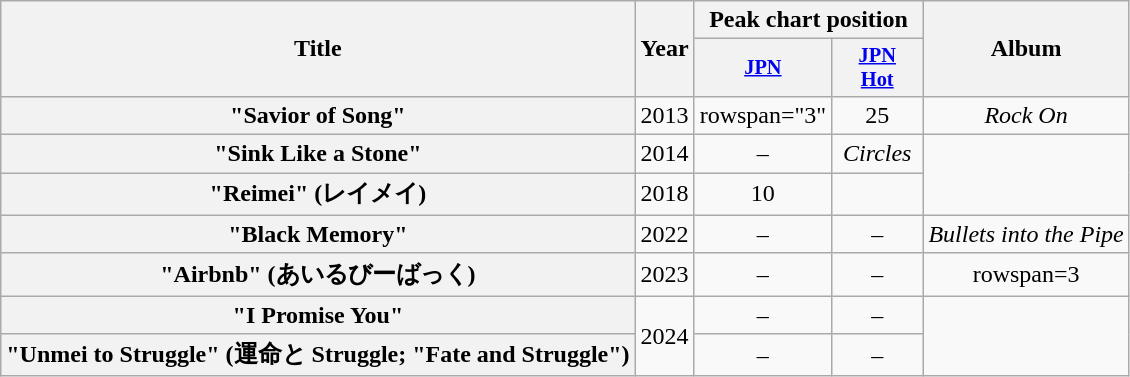<table class="wikitable plainrowheaders" style="text-align:center">
<tr>
<th rowspan="2">Title</th>
<th rowspan="2">Year</th>
<th colspan="2">Peak chart position</th>
<th rowspan="2">Album</th>
</tr>
<tr>
<th scope="col" style="width:4em;font-size:85%"><a href='#'>JPN</a></th>
<th scope="col" style="width:4em;font-size:85%"><a href='#'>JPN<br>Hot</a><br></th>
</tr>
<tr>
<th scope="row">"Savior of Song"<br></th>
<td>2013</td>
<td>rowspan="3" </td>
<td>25</td>
<td><em>Rock On</em></td>
</tr>
<tr>
<th scope="row">"Sink Like a Stone"<br></th>
<td>2014</td>
<td>–</td>
<td><em>Circles</em></td>
</tr>
<tr>
<th scope="row">"Reimei" (レイメイ)<br></th>
<td>2018</td>
<td>10</td>
<td></td>
</tr>
<tr>
<th scope="row">"Black Memory"<br></th>
<td>2022</td>
<td>–</td>
<td>–</td>
<td><em>Bullets into the Pipe</em></td>
</tr>
<tr>
<th scope="row">"Airbnb" (あいるびーばっく)<br></th>
<td>2023</td>
<td>–</td>
<td>–</td>
<td>rowspan=3 </td>
</tr>
<tr>
<th scope="row">"I Promise You"<br></th>
<td rowspan="2">2024</td>
<td>–</td>
<td>–</td>
</tr>
<tr>
<th scope="row">"Unmei to Struggle" (運命と Struggle; "Fate and Struggle")<br></th>
<td>–</td>
<td>–</td>
</tr>
</table>
